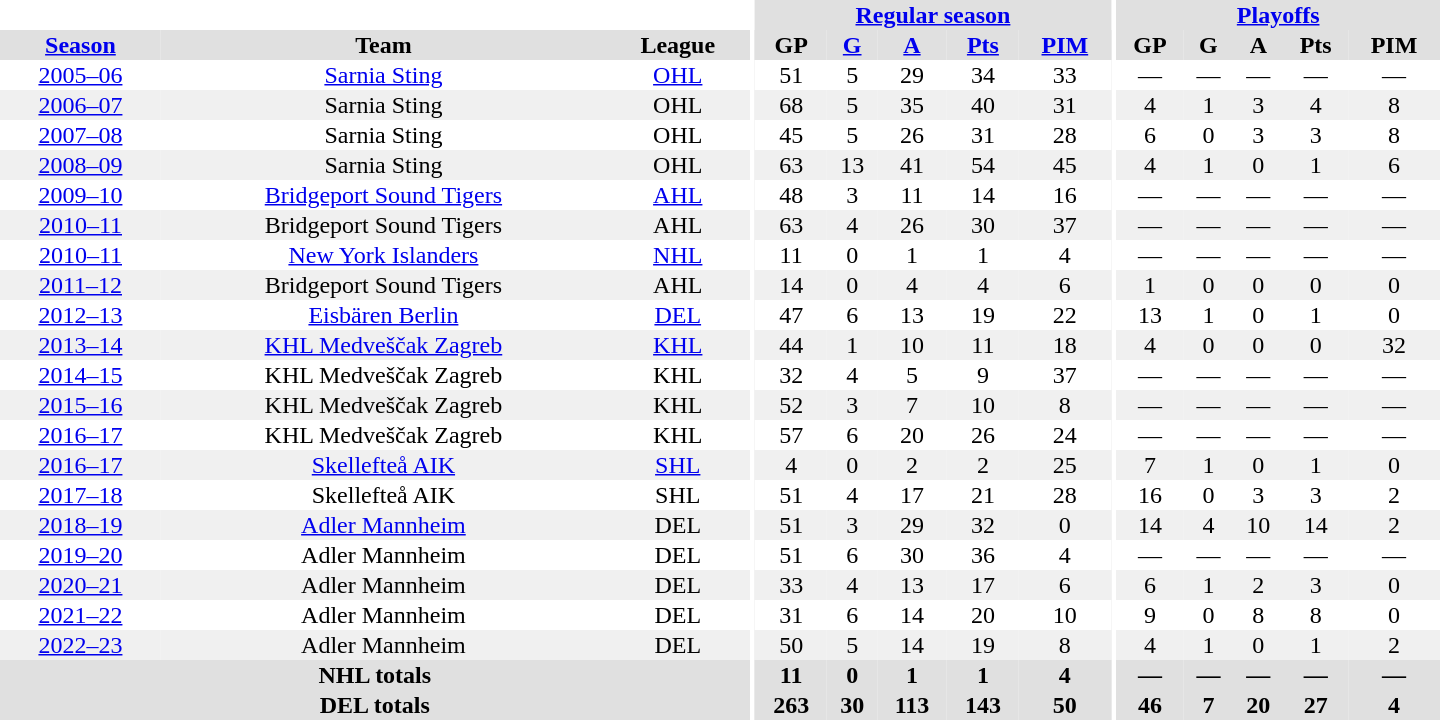<table border="0" cellpadding="1" cellspacing="0" style="text-align:center; width:60em">
<tr bgcolor="#e0e0e0">
<th colspan="3" bgcolor="#ffffff"></th>
<th rowspan="100" bgcolor="#ffffff"></th>
<th colspan="5"><a href='#'>Regular season</a></th>
<th rowspan="100" bgcolor="#ffffff"></th>
<th colspan="5"><a href='#'>Playoffs</a></th>
</tr>
<tr bgcolor="#e0e0e0">
<th><a href='#'>Season</a></th>
<th>Team</th>
<th>League</th>
<th>GP</th>
<th><a href='#'>G</a></th>
<th><a href='#'>A</a></th>
<th><a href='#'>Pts</a></th>
<th><a href='#'>PIM</a></th>
<th>GP</th>
<th>G</th>
<th>A</th>
<th>Pts</th>
<th>PIM</th>
</tr>
<tr ALIGN="center">
<td><a href='#'>2005–06</a></td>
<td><a href='#'>Sarnia Sting</a></td>
<td><a href='#'>OHL</a></td>
<td>51</td>
<td>5</td>
<td>29</td>
<td>34</td>
<td>33</td>
<td>—</td>
<td>—</td>
<td>—</td>
<td>—</td>
<td>—</td>
</tr>
<tr ALIGN="center" bgcolor="#f0f0f0">
<td><a href='#'>2006–07</a></td>
<td>Sarnia Sting</td>
<td>OHL</td>
<td>68</td>
<td>5</td>
<td>35</td>
<td>40</td>
<td>31</td>
<td>4</td>
<td>1</td>
<td>3</td>
<td>4</td>
<td>8</td>
</tr>
<tr ALIGN="center">
<td><a href='#'>2007–08</a></td>
<td>Sarnia Sting</td>
<td>OHL</td>
<td>45</td>
<td>5</td>
<td>26</td>
<td>31</td>
<td>28</td>
<td>6</td>
<td>0</td>
<td>3</td>
<td>3</td>
<td>8</td>
</tr>
<tr ALIGN="center" bgcolor="#f0f0f0">
<td><a href='#'>2008–09</a></td>
<td>Sarnia Sting</td>
<td>OHL</td>
<td>63</td>
<td>13</td>
<td>41</td>
<td>54</td>
<td>45</td>
<td>4</td>
<td>1</td>
<td>0</td>
<td>1</td>
<td>6</td>
</tr>
<tr ALIGN="center">
<td><a href='#'>2009–10</a></td>
<td><a href='#'>Bridgeport Sound Tigers</a></td>
<td><a href='#'>AHL</a></td>
<td>48</td>
<td>3</td>
<td>11</td>
<td>14</td>
<td>16</td>
<td>—</td>
<td>—</td>
<td>—</td>
<td>—</td>
<td>—</td>
</tr>
<tr ALIGN="center" bgcolor="#f0f0f0">
<td><a href='#'>2010–11</a></td>
<td>Bridgeport Sound Tigers</td>
<td>AHL</td>
<td>63</td>
<td>4</td>
<td>26</td>
<td>30</td>
<td>37</td>
<td>—</td>
<td>—</td>
<td>—</td>
<td>—</td>
<td>—</td>
</tr>
<tr ALIGN="center">
<td><a href='#'>2010–11</a></td>
<td><a href='#'>New York Islanders</a></td>
<td><a href='#'>NHL</a></td>
<td>11</td>
<td>0</td>
<td>1</td>
<td>1</td>
<td>4</td>
<td>—</td>
<td>—</td>
<td>—</td>
<td>—</td>
<td>—</td>
</tr>
<tr ALIGN="center" bgcolor="#f0f0f0">
<td><a href='#'>2011–12</a></td>
<td>Bridgeport Sound Tigers</td>
<td>AHL</td>
<td>14</td>
<td>0</td>
<td>4</td>
<td>4</td>
<td>6</td>
<td>1</td>
<td>0</td>
<td>0</td>
<td>0</td>
<td>0</td>
</tr>
<tr ALIGN="center">
<td><a href='#'>2012–13</a></td>
<td><a href='#'>Eisbären Berlin</a></td>
<td><a href='#'>DEL</a></td>
<td>47</td>
<td>6</td>
<td>13</td>
<td>19</td>
<td>22</td>
<td>13</td>
<td>1</td>
<td>0</td>
<td>1</td>
<td>0</td>
</tr>
<tr ALIGN="center" bgcolor="#f0f0f0">
<td><a href='#'>2013–14</a></td>
<td><a href='#'>KHL Medveščak Zagreb</a></td>
<td><a href='#'>KHL</a></td>
<td>44</td>
<td>1</td>
<td>10</td>
<td>11</td>
<td>18</td>
<td>4</td>
<td>0</td>
<td>0</td>
<td>0</td>
<td>32</td>
</tr>
<tr ALIGN="center">
<td><a href='#'>2014–15</a></td>
<td>KHL Medveščak Zagreb</td>
<td>KHL</td>
<td>32</td>
<td>4</td>
<td>5</td>
<td>9</td>
<td>37</td>
<td>—</td>
<td>—</td>
<td>—</td>
<td>—</td>
<td>—</td>
</tr>
<tr ALIGN="center"  bgcolor="#f0f0f0">
<td><a href='#'>2015–16</a></td>
<td>KHL Medveščak Zagreb</td>
<td>KHL</td>
<td>52</td>
<td>3</td>
<td>7</td>
<td>10</td>
<td>8</td>
<td>—</td>
<td>—</td>
<td>—</td>
<td>—</td>
<td>—</td>
</tr>
<tr ALIGN="center">
<td><a href='#'>2016–17</a></td>
<td>KHL Medveščak Zagreb</td>
<td>KHL</td>
<td>57</td>
<td>6</td>
<td>20</td>
<td>26</td>
<td>24</td>
<td>—</td>
<td>—</td>
<td>—</td>
<td>—</td>
<td>—</td>
</tr>
<tr ALIGN="center"  bgcolor="#f0f0f0">
<td><a href='#'>2016–17</a></td>
<td><a href='#'>Skellefteå AIK</a></td>
<td><a href='#'>SHL</a></td>
<td>4</td>
<td>0</td>
<td>2</td>
<td>2</td>
<td>25</td>
<td>7</td>
<td>1</td>
<td>0</td>
<td>1</td>
<td>0</td>
</tr>
<tr ALIGN="center">
<td><a href='#'>2017–18</a></td>
<td>Skellefteå AIK</td>
<td>SHL</td>
<td>51</td>
<td>4</td>
<td>17</td>
<td>21</td>
<td>28</td>
<td>16</td>
<td>0</td>
<td>3</td>
<td>3</td>
<td>2</td>
</tr>
<tr ALIGN="center"  bgcolor="#f0f0f0">
<td><a href='#'>2018–19</a></td>
<td><a href='#'>Adler Mannheim</a></td>
<td>DEL</td>
<td>51</td>
<td>3</td>
<td>29</td>
<td>32</td>
<td>0</td>
<td>14</td>
<td>4</td>
<td>10</td>
<td>14</td>
<td>2</td>
</tr>
<tr>
<td><a href='#'>2019–20</a></td>
<td>Adler Mannheim</td>
<td>DEL</td>
<td>51</td>
<td>6</td>
<td>30</td>
<td>36</td>
<td>4</td>
<td>—</td>
<td>—</td>
<td>—</td>
<td>—</td>
<td>—</td>
</tr>
<tr ALIGN="center"  bgcolor="#f0f0f0">
<td><a href='#'>2020–21</a></td>
<td>Adler Mannheim</td>
<td>DEL</td>
<td>33</td>
<td>4</td>
<td>13</td>
<td>17</td>
<td>6</td>
<td>6</td>
<td>1</td>
<td>2</td>
<td>3</td>
<td>0</td>
</tr>
<tr ALIGN="center">
<td><a href='#'>2021–22</a></td>
<td>Adler Mannheim</td>
<td>DEL</td>
<td>31</td>
<td>6</td>
<td>14</td>
<td>20</td>
<td>10</td>
<td>9</td>
<td>0</td>
<td>8</td>
<td>8</td>
<td>0</td>
</tr>
<tr ALIGN="center"  bgcolor="#f0f0f0">
<td><a href='#'>2022–23</a></td>
<td>Adler Mannheim</td>
<td>DEL</td>
<td>50</td>
<td>5</td>
<td>14</td>
<td>19</td>
<td>8</td>
<td>4</td>
<td>1</td>
<td>0</td>
<td>1</td>
<td>2</td>
</tr>
<tr ALIGN="center" bgcolor="#e0e0e0">
<th colspan="3">NHL totals</th>
<th>11</th>
<th>0</th>
<th>1</th>
<th>1</th>
<th>4</th>
<th>—</th>
<th>—</th>
<th>—</th>
<th>—</th>
<th>—</th>
</tr>
<tr ALIGN="center" bgcolor="#e0e0e0">
<th colspan="3">DEL totals</th>
<th>263</th>
<th>30</th>
<th>113</th>
<th>143</th>
<th>50</th>
<th>46</th>
<th>7</th>
<th>20</th>
<th>27</th>
<th>4</th>
</tr>
</table>
